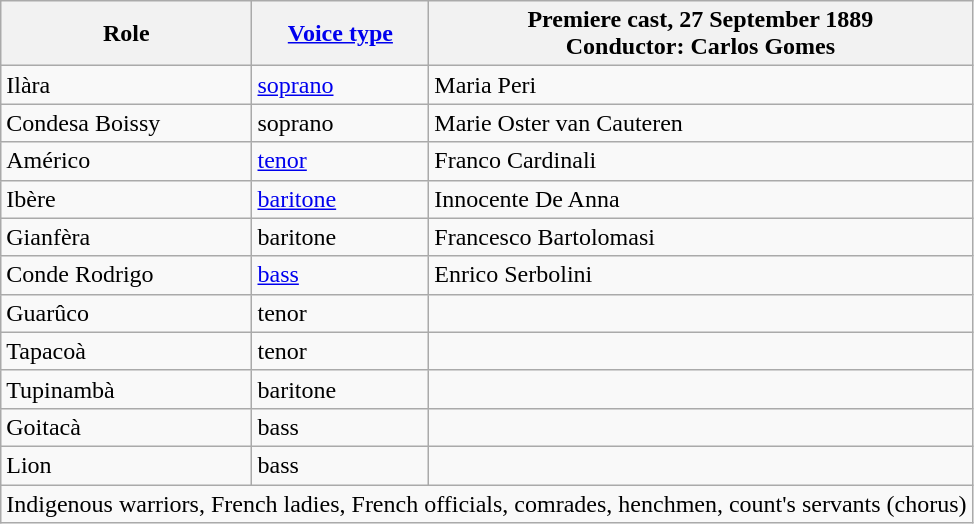<table class="wikitable">
<tr>
<th>Role</th>
<th><a href='#'>Voice type</a></th>
<th>Premiere cast, 27 September 1889<br>Conductor: Carlos Gomes</th>
</tr>
<tr>
<td>Ilàra</td>
<td><a href='#'>soprano</a></td>
<td>Maria Peri</td>
</tr>
<tr>
<td>Condesa Boissy</td>
<td>soprano</td>
<td>Marie Oster van Cauteren</td>
</tr>
<tr>
<td>Américo</td>
<td><a href='#'>tenor</a></td>
<td>Franco Cardinali</td>
</tr>
<tr>
<td>Ibère</td>
<td><a href='#'>baritone</a></td>
<td>Innocente De Anna</td>
</tr>
<tr>
<td>Gianfèra</td>
<td>baritone</td>
<td>Francesco Bartolomasi</td>
</tr>
<tr>
<td>Conde Rodrigo</td>
<td><a href='#'>bass</a></td>
<td>Enrico Serbolini</td>
</tr>
<tr>
<td>Guarûco</td>
<td>tenor</td>
<td></td>
</tr>
<tr>
<td>Tapacoà</td>
<td>tenor</td>
<td></td>
</tr>
<tr>
<td>Tupinambà</td>
<td>baritone</td>
<td></td>
</tr>
<tr>
<td>Goitacà</td>
<td>bass</td>
<td></td>
</tr>
<tr>
<td>Lion</td>
<td>bass</td>
<td></td>
</tr>
<tr>
<td colspan="3">Indigenous warriors, French ladies, French officials, comrades, henchmen, count's servants (chorus)</td>
</tr>
</table>
